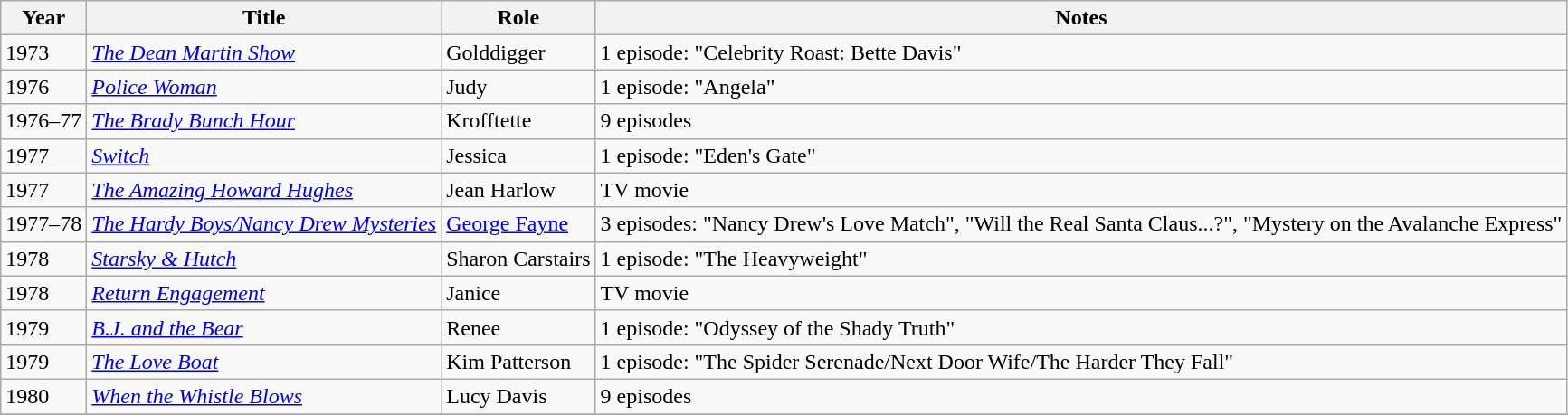<table class="wikitable sortable">
<tr>
<th>Year</th>
<th>Title</th>
<th>Role</th>
<th class="unsortable">Notes</th>
</tr>
<tr>
<td>1973</td>
<td><em><a href='#'>The Dean Martin Show</a></em></td>
<td>Golddigger</td>
<td>1 episode: "Celebrity Roast: Bette Davis"</td>
</tr>
<tr>
<td>1976</td>
<td><em><a href='#'>Police Woman</a></em></td>
<td>Judy</td>
<td>1 episode: "Angela"</td>
</tr>
<tr>
<td>1976–77</td>
<td><em><a href='#'>The Brady Bunch Hour</a></em></td>
<td>Krofftette</td>
<td>9 episodes</td>
</tr>
<tr>
<td>1977</td>
<td><em><a href='#'>Switch</a></em></td>
<td>Jessica</td>
<td>1 episode: "Eden's Gate"</td>
</tr>
<tr>
<td>1977</td>
<td><em><a href='#'>The Amazing Howard Hughes</a></em></td>
<td>Jean Harlow</td>
<td>TV movie</td>
</tr>
<tr>
<td>1977–78</td>
<td><em><a href='#'>The Hardy Boys/Nancy Drew Mysteries</a></em></td>
<td><a href='#'>George Fayne</a></td>
<td>3 episodes: "Nancy Drew's Love Match", "Will the Real Santa Claus...?", "Mystery on the Avalanche Express"</td>
</tr>
<tr>
<td>1978</td>
<td><em><a href='#'>Starsky & Hutch</a></em></td>
<td>Sharon Carstairs</td>
<td>1 episode: "The Heavyweight"</td>
</tr>
<tr>
<td>1978</td>
<td><em><a href='#'>Return Engagement</a></em></td>
<td>Janice</td>
<td>TV movie</td>
</tr>
<tr>
<td>1979</td>
<td><em><a href='#'>B.J. and the Bear</a></em></td>
<td>Renee</td>
<td>1 episode: "Odyssey of the Shady Truth"</td>
</tr>
<tr>
<td>1979</td>
<td><em><a href='#'>The Love Boat</a></em></td>
<td>Kim Patterson</td>
<td>1 episode: "The Spider Serenade/Next Door Wife/The Harder They Fall"</td>
</tr>
<tr>
<td>1980</td>
<td><em><a href='#'>When the Whistle Blows</a></em></td>
<td>Lucy Davis</td>
<td>9 episodes</td>
</tr>
<tr>
</tr>
</table>
